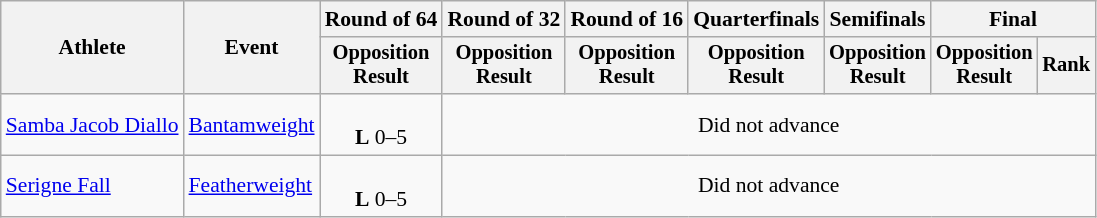<table class="wikitable" style="font-size:90%">
<tr>
<th rowspan="2">Athlete</th>
<th rowspan="2">Event</th>
<th>Round of 64</th>
<th>Round of 32</th>
<th>Round of 16</th>
<th>Quarterfinals</th>
<th>Semifinals</th>
<th colspan=2>Final</th>
</tr>
<tr style="font-size:95%">
<th>Opposition<br>Result</th>
<th>Opposition<br>Result</th>
<th>Opposition<br>Result</th>
<th>Opposition<br>Result</th>
<th>Opposition<br>Result</th>
<th>Opposition<br>Result</th>
<th>Rank</th>
</tr>
<tr align=center>
<td align=left><a href='#'>Samba Jacob Diallo</a></td>
<td align=left><a href='#'>Bantamweight</a></td>
<td><br><strong>L</strong> 0–5</td>
<td colspan=6>Did not advance</td>
</tr>
<tr align=center>
<td align=left><a href='#'>Serigne Fall</a></td>
<td align=left><a href='#'>Featherweight</a></td>
<td><br><strong>L</strong> 0–5</td>
<td colspan=6>Did not advance</td>
</tr>
</table>
